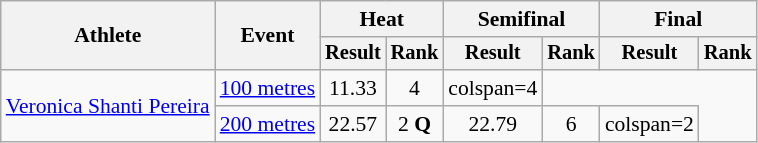<table class="wikitable" style="font-size:90%">
<tr>
<th rowspan="2">Athlete</th>
<th rowspan="2">Event</th>
<th colspan="2">Heat</th>
<th colspan="2">Semifinal</th>
<th colspan="2">Final</th>
</tr>
<tr style="font-size:95%">
<th>Result</th>
<th>Rank</th>
<th>Result</th>
<th>Rank</th>
<th>Result</th>
<th>Rank</th>
</tr>
<tr align=center>
<td align=left rowspan=2><a href='#'>Veronica Shanti Pereira</a></td>
<td align=left><a href='#'>100 metres</a></td>
<td>11.33</td>
<td>4</td>
<td>colspan=4 </td>
</tr>
<tr align=center>
<td align=left><a href='#'>200 metres</a></td>
<td>22.57 </td>
<td>2 <strong>Q</strong></td>
<td>22.79</td>
<td>6</td>
<td>colspan=2 </td>
</tr>
</table>
